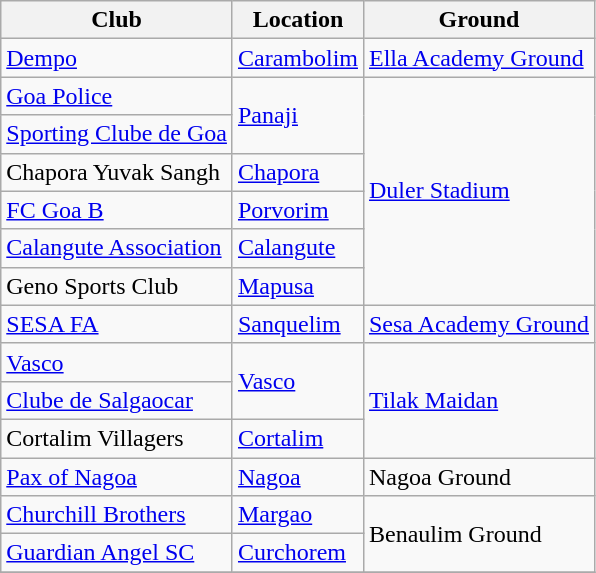<table class="wikitable sortable" align="center">
<tr>
<th>Club</th>
<th>Location</th>
<th>Ground</th>
</tr>
<tr>
<td><a href='#'>Dempo</a></td>
<td><a href='#'>Carambolim</a></td>
<td><a href='#'>Ella Academy Ground</a></td>
</tr>
<tr>
<td><a href='#'>Goa Police</a></td>
<td rowspan="2"><a href='#'>Panaji</a></td>
<td rowspan="6"><a href='#'>Duler Stadium</a></td>
</tr>
<tr>
<td><a href='#'>Sporting Clube de Goa</a></td>
</tr>
<tr>
<td>Chapora Yuvak Sangh</td>
<td><a href='#'>Chapora</a></td>
</tr>
<tr>
<td><a href='#'>FC Goa B</a></td>
<td><a href='#'>Porvorim</a></td>
</tr>
<tr>
<td><a href='#'>Calangute Association</a></td>
<td><a href='#'>Calangute</a></td>
</tr>
<tr>
<td>Geno Sports Club</td>
<td><a href='#'>Mapusa</a></td>
</tr>
<tr>
<td><a href='#'>SESA FA</a></td>
<td><a href='#'>Sanquelim</a></td>
<td><a href='#'>Sesa Academy Ground</a></td>
</tr>
<tr>
<td><a href='#'>Vasco</a></td>
<td rowspan="2"><a href='#'>Vasco</a></td>
<td rowspan="3"><a href='#'>Tilak Maidan</a></td>
</tr>
<tr>
<td><a href='#'>Clube de Salgaocar</a></td>
</tr>
<tr>
<td>Cortalim Villagers</td>
<td><a href='#'>Cortalim</a></td>
</tr>
<tr>
<td><a href='#'>Pax of Nagoa</a></td>
<td><a href='#'>Nagoa</a></td>
<td>Nagoa Ground</td>
</tr>
<tr>
<td><a href='#'>Churchill Brothers</a></td>
<td><a href='#'>Margao</a></td>
<td rowspan="2">Benaulim Ground</td>
</tr>
<tr>
<td><a href='#'>Guardian Angel SC</a></td>
<td><a href='#'>Curchorem</a></td>
</tr>
<tr>
</tr>
</table>
